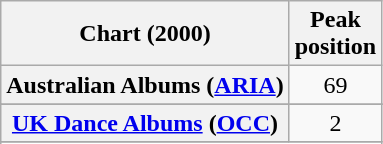<table class="wikitable sortable plainrowheaders" style="text-align:center;" border="1">
<tr>
<th scope="col">Chart (2000)</th>
<th scope="col">Peak<br>position</th>
</tr>
<tr>
<th scope="row">Australian Albums (<a href='#'>ARIA</a>)</th>
<td>69</td>
</tr>
<tr>
</tr>
<tr>
</tr>
<tr>
</tr>
<tr>
</tr>
<tr>
<th scope="row"><a href='#'>UK Dance Albums</a> (<a href='#'>OCC</a>)</th>
<td>2</td>
</tr>
<tr>
</tr>
<tr>
</tr>
</table>
